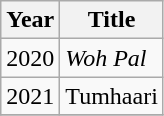<table class="wikitable">
<tr>
<th>Year</th>
<th>Title</th>
</tr>
<tr>
<td>2020</td>
<td><em>Woh Pal</em></td>
</tr>
<tr>
<td>2021</td>
<td>Tumhaari</td>
</tr>
<tr>
</tr>
</table>
